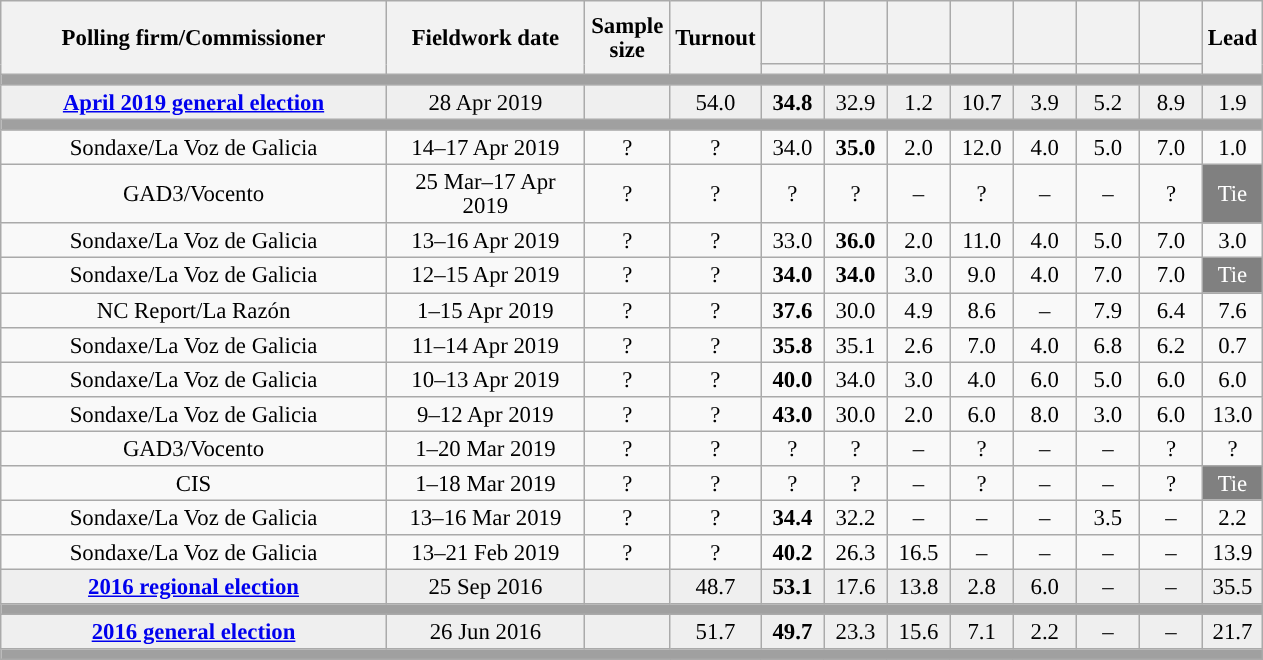<table class="wikitable collapsible collapsed" style="text-align:center; font-size:95%; line-height:16px;">
<tr style="height:42px;">
<th style="width:250px;" rowspan="2">Polling firm/Commissioner</th>
<th style="width:125px;" rowspan="2">Fieldwork date</th>
<th style="width:50px;" rowspan="2">Sample size</th>
<th style="width:45px;" rowspan="2">Turnout</th>
<th style="width:35px;"></th>
<th style="width:35px;"></th>
<th style="width:35px;"></th>
<th style="width:35px;"></th>
<th style="width:35px;"></th>
<th style="width:35px;"></th>
<th style="width:35px;"></th>
<th style="width:30px;" rowspan="2">Lead</th>
</tr>
<tr>
<th style="color:inherit;background:"></th>
<th style="color:inherit;background:"></th>
<th style="color:inherit;background:"></th>
<th style="color:inherit;background:"></th>
<th style="color:inherit;background:"></th>
<th style="color:inherit;background:"></th>
<th style="color:inherit;background:"></th>
</tr>
<tr>
<td colspan="12" style="background:#A0A0A0"></td>
</tr>
<tr style="background:#EFEFEF;">
<td><strong><a href='#'>April 2019 general election</a></strong></td>
<td>28 Apr 2019</td>
<td></td>
<td>54.0</td>
<td><strong>34.8</strong><br></td>
<td>32.9<br></td>
<td>1.2<br></td>
<td>10.7<br></td>
<td>3.9<br></td>
<td>5.2<br></td>
<td>8.9<br></td>
<td style="background:">1.9</td>
</tr>
<tr>
<td colspan="12" style="background:#A0A0A0"></td>
</tr>
<tr>
<td>Sondaxe/La Voz de Galicia</td>
<td>14–17 Apr 2019</td>
<td>?</td>
<td>?</td>
<td>34.0<br></td>
<td><strong>35.0</strong><br></td>
<td>2.0<br></td>
<td>12.0<br></td>
<td>4.0<br></td>
<td>5.0<br></td>
<td>7.0<br></td>
<td style="background:">1.0</td>
</tr>
<tr>
<td>GAD3/Vocento</td>
<td>25 Mar–17 Apr 2019</td>
<td>?</td>
<td>?</td>
<td>?<br></td>
<td>?<br></td>
<td>–</td>
<td>?<br></td>
<td>–</td>
<td>–</td>
<td>?<br></td>
<td style="background:gray;color:white;">Tie</td>
</tr>
<tr>
<td>Sondaxe/La Voz de Galicia</td>
<td>13–16 Apr 2019</td>
<td>?</td>
<td>?</td>
<td>33.0<br></td>
<td><strong>36.0</strong><br></td>
<td>2.0<br></td>
<td>11.0<br></td>
<td>4.0<br></td>
<td>5.0<br></td>
<td>7.0<br></td>
<td style="background:">3.0</td>
</tr>
<tr>
<td>Sondaxe/La Voz de Galicia</td>
<td>12–15 Apr 2019</td>
<td>?</td>
<td>?</td>
<td><strong>34.0</strong><br></td>
<td><strong>34.0</strong><br></td>
<td>3.0<br></td>
<td>9.0<br></td>
<td>4.0<br></td>
<td>7.0<br></td>
<td>7.0<br></td>
<td style="background:gray;color:white;">Tie</td>
</tr>
<tr>
<td>NC Report/La Razón</td>
<td>1–15 Apr 2019</td>
<td>?</td>
<td>?</td>
<td><strong>37.6</strong><br></td>
<td>30.0<br></td>
<td>4.9<br></td>
<td>8.6<br></td>
<td>–</td>
<td>7.9<br></td>
<td>6.4<br></td>
<td style="background:">7.6</td>
</tr>
<tr>
<td>Sondaxe/La Voz de Galicia</td>
<td>11–14 Apr 2019</td>
<td>?</td>
<td>?</td>
<td><strong>35.8</strong><br></td>
<td>35.1<br></td>
<td>2.6<br></td>
<td>7.0<br></td>
<td>4.0<br></td>
<td>6.8<br></td>
<td>6.2<br></td>
<td style="background:">0.7</td>
</tr>
<tr>
<td>Sondaxe/La Voz de Galicia</td>
<td>10–13 Apr 2019</td>
<td>?</td>
<td>?</td>
<td><strong>40.0</strong><br></td>
<td>34.0<br></td>
<td>3.0<br></td>
<td>4.0<br></td>
<td>6.0<br></td>
<td>5.0<br></td>
<td>6.0<br></td>
<td style="background:">6.0</td>
</tr>
<tr>
<td>Sondaxe/La Voz de Galicia</td>
<td>9–12 Apr 2019</td>
<td>?</td>
<td>?</td>
<td><strong>43.0</strong><br></td>
<td>30.0<br></td>
<td>2.0<br></td>
<td>6.0<br></td>
<td>8.0<br></td>
<td>3.0<br></td>
<td>6.0<br></td>
<td style="background:">13.0</td>
</tr>
<tr>
<td>GAD3/Vocento</td>
<td>1–20 Mar 2019</td>
<td>?</td>
<td>?</td>
<td>?<br></td>
<td>?<br></td>
<td>–</td>
<td>?<br></td>
<td>–</td>
<td>–</td>
<td>?<br></td>
<td style="background:">?</td>
</tr>
<tr>
<td>CIS</td>
<td>1–18 Mar 2019</td>
<td>?</td>
<td>?</td>
<td>?<br></td>
<td>?<br></td>
<td>–</td>
<td>?<br></td>
<td>–</td>
<td>–</td>
<td>?<br></td>
<td style="background:gray;color:white;">Tie</td>
</tr>
<tr>
<td>Sondaxe/La Voz de Galicia</td>
<td>13–16 Mar 2019</td>
<td>?</td>
<td>?</td>
<td><strong>34.4</strong><br></td>
<td>32.2<br></td>
<td>–</td>
<td>–</td>
<td>–</td>
<td>3.5<br></td>
<td>–</td>
<td style="background:">2.2</td>
</tr>
<tr>
<td>Sondaxe/La Voz de Galicia</td>
<td>13–21 Feb 2019</td>
<td>?</td>
<td>?</td>
<td><strong>40.2</strong><br></td>
<td>26.3<br></td>
<td>16.5<br></td>
<td>–</td>
<td>–</td>
<td>–</td>
<td>–</td>
<td style="background:">13.9</td>
</tr>
<tr style="background:#EFEFEF;">
<td><strong><a href='#'>2016 regional election</a></strong></td>
<td>25 Sep 2016</td>
<td></td>
<td>48.7</td>
<td><strong>53.1</strong><br></td>
<td>17.6<br></td>
<td>13.8<br></td>
<td>2.8<br></td>
<td>6.0<br></td>
<td>–</td>
<td>–</td>
<td style="background:">35.5</td>
</tr>
<tr>
<td colspan="12" style="background:#A0A0A0"></td>
</tr>
<tr style="background:#EFEFEF;">
<td><strong><a href='#'>2016 general election</a></strong></td>
<td>26 Jun 2016</td>
<td></td>
<td>51.7</td>
<td><strong>49.7</strong><br></td>
<td>23.3<br></td>
<td>15.6<br></td>
<td>7.1<br></td>
<td>2.2<br></td>
<td>–</td>
<td>–</td>
<td style="background:">21.7</td>
</tr>
<tr>
<td colspan="12" style="background:#A0A0A0"></td>
</tr>
</table>
